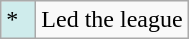<table class="wikitable">
<tr>
<td style="background:#CFECEC; width:1em">*</td>
<td>Led the league</td>
</tr>
</table>
